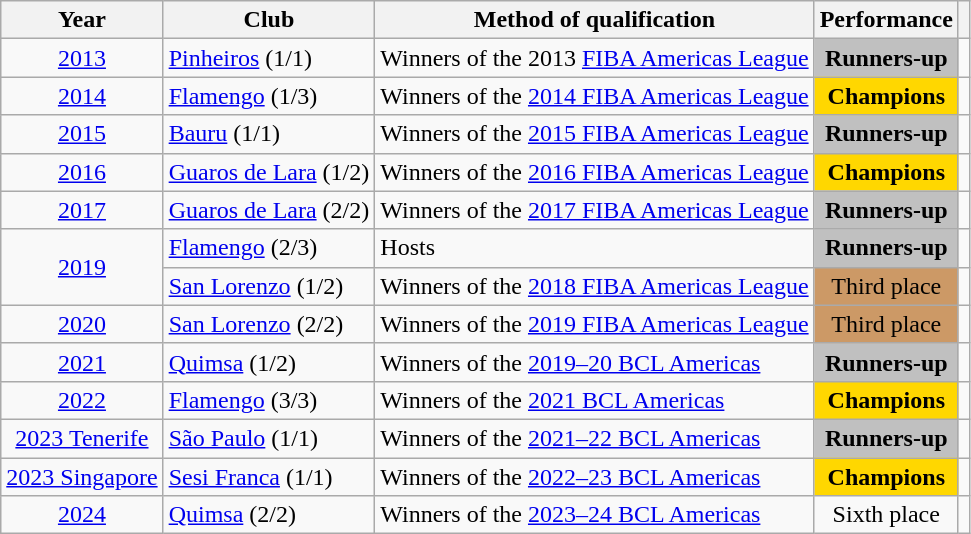<table class="wikitable plainrowheaders sortable" style="text-align:center;">
<tr>
<th scope="col">Year</th>
<th scope="col">Club</th>
<th scope="col">Method of qualification</th>
<th scope="col">Performance</th>
<th class="unsortable"></th>
</tr>
<tr align="center">
<td scope="row"><a href='#'>2013</a></td>
<td align="left"> <a href='#'>Pinheiros</a> (1/1)</td>
<td align="left">Winners of the 2013 <a href='#'>FIBA Americas League</a></td>
<td bgcolor=silver><strong>Runners-up</strong></td>
<td></td>
</tr>
<tr align="center">
<td scope="row"><a href='#'>2014</a></td>
<td align="left"> <a href='#'>Flamengo</a> (1/3)</td>
<td align="left">Winners of the <a href='#'>2014 FIBA Americas League</a></td>
<td bgcolor="gold"><strong>Champions</strong></td>
<td></td>
</tr>
<tr align="center">
<td scope="row"><a href='#'>2015</a></td>
<td align="left"> <a href='#'>Bauru</a> (1/1)</td>
<td align="left">Winners of the <a href='#'>2015 FIBA Americas League</a></td>
<td bgcolor=silver><strong>Runners-up</strong></td>
<td></td>
</tr>
<tr align="center">
<td><a href='#'>2016</a></td>
<td align="left"> <a href='#'>Guaros de Lara</a> (1/2)</td>
<td align="left">Winners of the <a href='#'>2016 FIBA Americas League</a></td>
<td bgcolor=gold><strong>Champions</strong></td>
<td></td>
</tr>
<tr align="center">
<td><a href='#'>2017</a></td>
<td align="left"> <a href='#'>Guaros de Lara</a> (2/2)</td>
<td align="left">Winners of the <a href='#'>2017 FIBA Americas League</a></td>
<td bgcolor="silver"><strong>Runners-up</strong></td>
<td></td>
</tr>
<tr align="center">
<td rowspan="2"><a href='#'>2019</a></td>
<td align="left"> <a href='#'>Flamengo</a> (2/3)</td>
<td align="left">Hosts</td>
<td bgcolor=silver><strong>Runners-up</strong></td>
<td></td>
</tr>
<tr>
<td align=left> <a href='#'>San Lorenzo</a> (1/2)</td>
<td align=left>Winners of the <a href='#'>2018 FIBA Americas League</a></td>
<td bgcolor="cc9966">Third place</td>
<td></td>
</tr>
<tr align="center">
<td><a href='#'>2020</a></td>
<td align="left"> <a href='#'>San Lorenzo</a> (2/2)</td>
<td align="left">Winners of the <a href='#'>2019 FIBA Americas League</a></td>
<td bgcolor="cc9966" align="center">Third place</td>
<td></td>
</tr>
<tr align="center">
<td><a href='#'>2021</a></td>
<td align="left"> <a href='#'>Quimsa</a> (1/2)</td>
<td align="left">Winners of the <a href='#'>2019–20 BCL Americas</a></td>
<td bgcolor="silver"><strong>Runners-up</strong></td>
<td></td>
</tr>
<tr align="center">
<td><a href='#'>2022</a></td>
<td align="left"> <a href='#'>Flamengo</a> (3/3)</td>
<td align="left">Winners of the <a href='#'>2021 BCL Americas</a></td>
<td bgcolor="gold"><strong>Champions</strong></td>
<td></td>
</tr>
<tr align="center">
<td><a href='#'>2023 Tenerife</a></td>
<td align="left"> <a href='#'>São Paulo</a> (1/1)</td>
<td align="left">Winners of the <a href='#'>2021–22 BCL Americas</a></td>
<td bgcolor="silver"><strong>Runners-up</strong></td>
<td></td>
</tr>
<tr align="center">
<td><a href='#'>2023 Singapore</a></td>
<td align="left"> <a href='#'>Sesi Franca</a> (1/1)</td>
<td align="left">Winners of the <a href='#'>2022–23 BCL Americas</a></td>
<td bgcolor="gold"><strong>Champions</strong></td>
<td></td>
</tr>
<tr>
<td><a href='#'>2024</a></td>
<td align="left"> <a href='#'>Quimsa</a> (2/2)</td>
<td align="left">Winners of the <a href='#'>2023–24 BCL Americas</a></td>
<td>Sixth place</td>
<td></td>
</tr>
</table>
